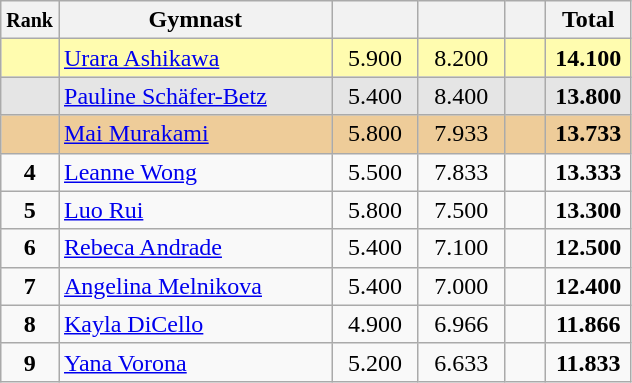<table style="text-align:center;" class="wikitable sortable">
<tr>
<th scope="col" style="width:15px;"><small>Rank</small></th>
<th scope="col" style="width:175px;">Gymnast</th>
<th scope="col" style="width:50px;"><small></small></th>
<th scope="col" style="width:50px;"><small></small></th>
<th scope="col" style="width:20px;"><small></small></th>
<th scope="col" style="width:50px;">Total</th>
</tr>
<tr style="background:#fffcaf;">
<td scope="row" style="text-align:center"><strong></strong></td>
<td style=text-align:left;"> <a href='#'>Urara Ashikawa</a></td>
<td>5.900</td>
<td>8.200</td>
<td></td>
<td><strong>14.100</strong></td>
</tr>
<tr style="background:#e5e5e5;">
<td scope="row" style="text-align:center"><strong></strong></td>
<td style=text-align:left;"> <a href='#'>Pauline Schäfer-Betz</a></td>
<td>5.400</td>
<td>8.400</td>
<td></td>
<td><strong>13.800</strong></td>
</tr>
<tr style="background:#ec9;">
<td scope="row" style="text-align:center"><strong></strong></td>
<td style=text-align:left;"> <a href='#'>Mai Murakami</a></td>
<td>5.800</td>
<td>7.933</td>
<td></td>
<td><strong>13.733</strong></td>
</tr>
<tr>
<td scope="row" style="text-align:center"><strong>4</strong></td>
<td style=text-align:left;"> <a href='#'>Leanne Wong</a></td>
<td>5.500</td>
<td>7.833</td>
<td></td>
<td><strong>13.333</strong></td>
</tr>
<tr>
<td scope="row" style="text-align:center"><strong>5</strong></td>
<td style=text-align:left;"> <a href='#'>Luo Rui</a></td>
<td>5.800</td>
<td>7.500</td>
<td></td>
<td><strong>13.300</strong></td>
</tr>
<tr>
<td scope="row" style="text-align:center"><strong>6</strong></td>
<td style=text-align:left;"> <a href='#'>Rebeca Andrade</a></td>
<td>5.400</td>
<td>7.100</td>
<td></td>
<td><strong>12.500</strong></td>
</tr>
<tr>
<td scope="row" style="text-align:center"><strong>7</strong></td>
<td style=text-align:left;"> <a href='#'>Angelina Melnikova</a></td>
<td>5.400</td>
<td>7.000</td>
<td></td>
<td><strong>12.400</strong></td>
</tr>
<tr>
<td scope="row" style="text-align:center"><strong>8</strong></td>
<td style=text-align:left;"> <a href='#'>Kayla DiCello</a></td>
<td>4.900</td>
<td>6.966</td>
<td></td>
<td><strong>11.866</strong></td>
</tr>
<tr>
<td scope="row" style="text-align:center"><strong>9</strong></td>
<td style=text-align:left;"> <a href='#'>Yana Vorona</a></td>
<td>5.200</td>
<td>6.633</td>
<td></td>
<td><strong>11.833</strong></td>
</tr>
</table>
